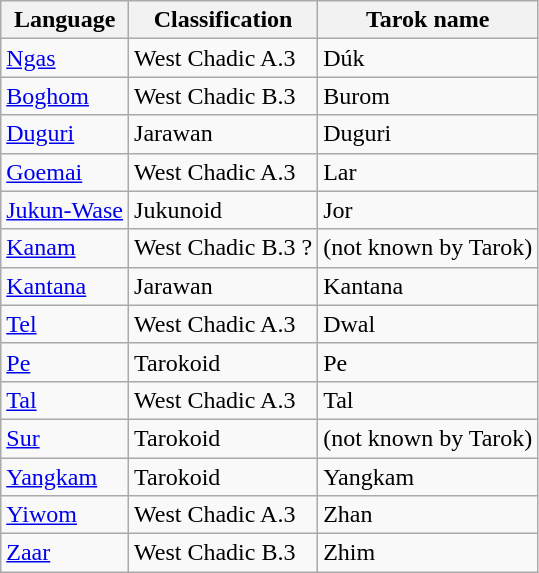<table class="wikitable sortable">
<tr>
<th>Language</th>
<th>Classification</th>
<th>Tarok name</th>
</tr>
<tr>
<td><a href='#'>Ngas</a></td>
<td>West Chadic A.3</td>
<td>Dúk</td>
</tr>
<tr>
<td><a href='#'>Boghom</a></td>
<td>West Chadic B.3</td>
<td>Burom</td>
</tr>
<tr>
<td><a href='#'>Duguri</a></td>
<td>Jarawan</td>
<td>Duguri</td>
</tr>
<tr>
<td><a href='#'>Goemai</a></td>
<td>West Chadic A.3</td>
<td>Lar</td>
</tr>
<tr>
<td><a href='#'>Jukun-Wase</a></td>
<td>Jukunoid</td>
<td>Jor</td>
</tr>
<tr>
<td><a href='#'>Kanam</a></td>
<td>West Chadic B.3 ?</td>
<td>(not known by Tarok)</td>
</tr>
<tr>
<td><a href='#'>Kantana</a></td>
<td>Jarawan</td>
<td>Kantana</td>
</tr>
<tr>
<td><a href='#'>Tel</a></td>
<td>West Chadic A.3</td>
<td>Dwal</td>
</tr>
<tr>
<td><a href='#'>Pe</a></td>
<td>Tarokoid</td>
<td>Pe</td>
</tr>
<tr>
<td><a href='#'>Tal</a></td>
<td>West Chadic A.3</td>
<td>Tal</td>
</tr>
<tr>
<td><a href='#'>Sur</a></td>
<td>Tarokoid</td>
<td>(not known by Tarok)</td>
</tr>
<tr>
<td><a href='#'>Yangkam</a></td>
<td>Tarokoid</td>
<td>Yangkam</td>
</tr>
<tr>
<td><a href='#'>Yiwom</a></td>
<td>West Chadic A.3</td>
<td>Zhan</td>
</tr>
<tr>
<td><a href='#'>Zaar</a></td>
<td>West Chadic B.3</td>
<td>Zhim</td>
</tr>
</table>
